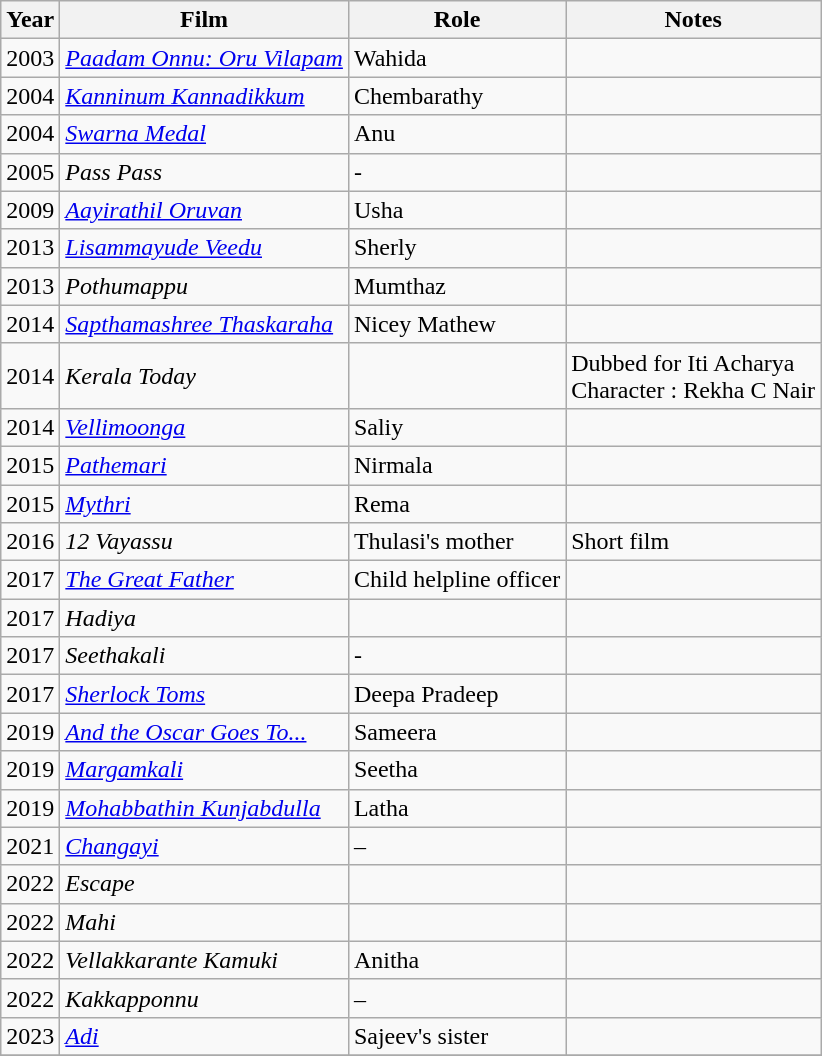<table class="wikitable">
<tr>
<th>Year</th>
<th>Film</th>
<th>Role</th>
<th>Notes</th>
</tr>
<tr>
<td>2003</td>
<td><em><a href='#'>Paadam Onnu: Oru Vilapam</a></em></td>
<td>Wahida</td>
<td></td>
</tr>
<tr>
<td>2004</td>
<td><em><a href='#'>Kanninum Kannadikkum</a></em></td>
<td>Chembarathy</td>
<td></td>
</tr>
<tr>
<td>2004</td>
<td><em><a href='#'>Swarna Medal</a></em></td>
<td>Anu</td>
<td></td>
</tr>
<tr>
<td>2005</td>
<td><em>Pass Pass</em></td>
<td>-</td>
<td></td>
</tr>
<tr>
<td>2009</td>
<td><em><a href='#'>Aayirathil Oruvan</a></em></td>
<td>Usha</td>
<td></td>
</tr>
<tr>
<td>2013</td>
<td><em><a href='#'>Lisammayude Veedu</a></em></td>
<td>Sherly</td>
<td></td>
</tr>
<tr>
<td>2013</td>
<td><em>Pothumappu</em></td>
<td>Mumthaz</td>
<td></td>
</tr>
<tr>
<td>2014</td>
<td><em><a href='#'>Sapthamashree Thaskaraha</a></em></td>
<td>Nicey Mathew</td>
<td></td>
</tr>
<tr>
<td>2014</td>
<td><em>Kerala Today</em></td>
<td></td>
<td>Dubbed for Iti Acharya <br>Character : Rekha C Nair</td>
</tr>
<tr>
<td>2014</td>
<td><em><a href='#'>Vellimoonga</a></em></td>
<td>Saliy</td>
<td></td>
</tr>
<tr>
<td>2015</td>
<td><em><a href='#'>Pathemari</a></em></td>
<td>Nirmala</td>
<td></td>
</tr>
<tr>
<td>2015</td>
<td><em><a href='#'>Mythri</a></em></td>
<td>Rema</td>
<td></td>
</tr>
<tr>
<td>2016</td>
<td><em>12 Vayassu</em></td>
<td>Thulasi's mother</td>
<td>Short film</td>
</tr>
<tr>
<td>2017</td>
<td><em><a href='#'>The Great Father</a></em></td>
<td>Child helpline officer</td>
<td></td>
</tr>
<tr>
<td>2017</td>
<td><em>Hadiya</em></td>
<td></td>
<td></td>
</tr>
<tr>
<td>2017</td>
<td><em>Seethakali</em></td>
<td>-</td>
<td></td>
</tr>
<tr>
<td>2017</td>
<td><em><a href='#'>Sherlock Toms</a></em></td>
<td>Deepa Pradeep</td>
<td></td>
</tr>
<tr>
<td>2019</td>
<td><em><a href='#'>And the Oscar Goes To...</a></em></td>
<td>Sameera</td>
<td></td>
</tr>
<tr>
<td>2019</td>
<td><em><a href='#'>Margamkali</a></em></td>
<td>Seetha</td>
<td></td>
</tr>
<tr>
<td>2019</td>
<td><em><a href='#'>Mohabbathin Kunjabdulla</a></em></td>
<td>Latha</td>
<td></td>
</tr>
<tr>
<td>2021</td>
<td><em><a href='#'>Changayi</a></em></td>
<td>–</td>
<td></td>
</tr>
<tr>
<td>2022</td>
<td><em>Escape</em></td>
<td></td>
<td></td>
</tr>
<tr>
<td>2022</td>
<td><em>Mahi</em></td>
<td></td>
<td></td>
</tr>
<tr>
<td>2022</td>
<td><em>Vellakkarante Kamuki</em></td>
<td>Anitha</td>
<td></td>
</tr>
<tr>
<td>2022</td>
<td><em>Kakkapponnu</em></td>
<td>–</td>
<td></td>
</tr>
<tr>
<td>2023</td>
<td><em><a href='#'>Adi</a></em></td>
<td>Sajeev's sister</td>
<td></td>
</tr>
<tr>
</tr>
</table>
